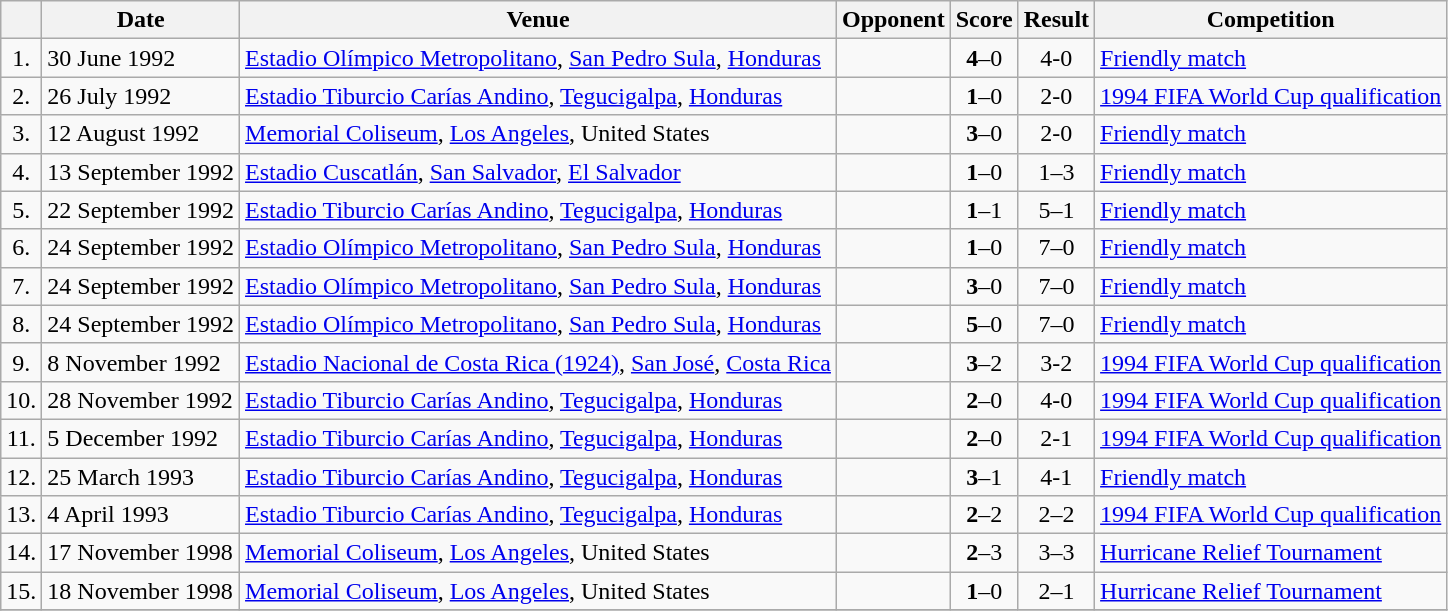<table class="wikitable">
<tr>
<th></th>
<th>Date</th>
<th>Venue</th>
<th>Opponent</th>
<th>Score</th>
<th>Result</th>
<th>Competition</th>
</tr>
<tr>
<td align="center">1.</td>
<td>30 June 1992</td>
<td><a href='#'>Estadio Olímpico Metropolitano</a>, <a href='#'>San Pedro Sula</a>, <a href='#'>Honduras</a></td>
<td></td>
<td align="center"><strong>4</strong>–0</td>
<td align="center">4-0</td>
<td><a href='#'>Friendly match</a></td>
</tr>
<tr>
<td align="center">2.</td>
<td>26 July 1992</td>
<td><a href='#'>Estadio Tiburcio Carías Andino</a>, <a href='#'>Tegucigalpa</a>, <a href='#'>Honduras</a></td>
<td></td>
<td align="center"><strong>1</strong>–0</td>
<td align="center">2-0</td>
<td><a href='#'>1994 FIFA World Cup qualification</a></td>
</tr>
<tr>
<td align="center">3.</td>
<td>12 August 1992</td>
<td><a href='#'>Memorial Coliseum</a>, <a href='#'>Los Angeles</a>, United States</td>
<td></td>
<td align="center"><strong>3</strong>–0</td>
<td align="center">2-0</td>
<td><a href='#'>Friendly match</a></td>
</tr>
<tr>
<td align="center">4.</td>
<td>13 September 1992</td>
<td><a href='#'>Estadio Cuscatlán</a>, <a href='#'>San Salvador</a>, <a href='#'>El Salvador</a></td>
<td></td>
<td align="center"><strong>1</strong>–0</td>
<td align="center">1–3</td>
<td><a href='#'>Friendly match</a></td>
</tr>
<tr>
<td align="center">5.</td>
<td>22 September 1992</td>
<td><a href='#'>Estadio Tiburcio Carías Andino</a>, <a href='#'>Tegucigalpa</a>, <a href='#'>Honduras</a></td>
<td></td>
<td align="center"><strong>1</strong>–1</td>
<td align="center">5–1</td>
<td><a href='#'>Friendly match</a></td>
</tr>
<tr>
<td align="center">6.</td>
<td>24 September 1992</td>
<td><a href='#'>Estadio Olímpico Metropolitano</a>, <a href='#'>San Pedro Sula</a>, <a href='#'>Honduras</a></td>
<td></td>
<td align="center"><strong>1</strong>–0</td>
<td align="center">7–0</td>
<td><a href='#'>Friendly match</a></td>
</tr>
<tr>
<td align="center">7.</td>
<td>24 September 1992</td>
<td><a href='#'>Estadio Olímpico Metropolitano</a>, <a href='#'>San Pedro Sula</a>, <a href='#'>Honduras</a></td>
<td></td>
<td align="center"><strong>3</strong>–0</td>
<td align="center">7–0</td>
<td><a href='#'>Friendly match</a></td>
</tr>
<tr>
<td align="center">8.</td>
<td>24 September 1992</td>
<td><a href='#'>Estadio Olímpico Metropolitano</a>, <a href='#'>San Pedro Sula</a>, <a href='#'>Honduras</a></td>
<td></td>
<td align="center"><strong>5</strong>–0</td>
<td align="center">7–0</td>
<td><a href='#'>Friendly match</a></td>
</tr>
<tr>
<td align="center">9.</td>
<td>8 November 1992</td>
<td><a href='#'>Estadio Nacional de Costa Rica (1924)</a>, <a href='#'>San José</a>, <a href='#'>Costa Rica</a></td>
<td></td>
<td align="center"><strong>3</strong>–2</td>
<td align="center">3-2</td>
<td><a href='#'>1994 FIFA World Cup qualification</a></td>
</tr>
<tr>
<td align="center">10.</td>
<td>28 November 1992</td>
<td><a href='#'>Estadio Tiburcio Carías Andino</a>, <a href='#'>Tegucigalpa</a>, <a href='#'>Honduras</a></td>
<td></td>
<td align="center"><strong>2</strong>–0</td>
<td align="center">4-0</td>
<td><a href='#'>1994 FIFA World Cup qualification</a></td>
</tr>
<tr>
<td align="center">11.</td>
<td>5 December 1992</td>
<td><a href='#'>Estadio Tiburcio Carías Andino</a>, <a href='#'>Tegucigalpa</a>, <a href='#'>Honduras</a></td>
<td></td>
<td align="center"><strong>2</strong>–0</td>
<td align="center">2-1</td>
<td><a href='#'>1994 FIFA World Cup qualification</a></td>
</tr>
<tr>
<td align="center">12.</td>
<td>25 March 1993</td>
<td><a href='#'>Estadio Tiburcio Carías Andino</a>, <a href='#'>Tegucigalpa</a>, <a href='#'>Honduras</a></td>
<td></td>
<td align="center"><strong>3</strong>–1</td>
<td align="center">4-1</td>
<td><a href='#'>Friendly match</a></td>
</tr>
<tr>
<td align="center">13.</td>
<td>4 April 1993</td>
<td><a href='#'>Estadio Tiburcio Carías Andino</a>, <a href='#'>Tegucigalpa</a>, <a href='#'>Honduras</a></td>
<td></td>
<td align="center"><strong>2</strong>–2</td>
<td align="center">2–2</td>
<td><a href='#'>1994 FIFA World Cup qualification</a></td>
</tr>
<tr>
<td align="center">14.</td>
<td>17 November 1998</td>
<td><a href='#'>Memorial Coliseum</a>, <a href='#'>Los Angeles</a>, United States</td>
<td></td>
<td align="center"><strong>2</strong>–3</td>
<td align="center">3–3</td>
<td><a href='#'>Hurricane Relief Tournament</a></td>
</tr>
<tr>
<td align="center">15.</td>
<td>18 November 1998</td>
<td><a href='#'>Memorial Coliseum</a>, <a href='#'>Los Angeles</a>, United States</td>
<td></td>
<td align="center"><strong>1</strong>–0</td>
<td align="center">2–1</td>
<td><a href='#'>Hurricane Relief Tournament</a></td>
</tr>
<tr>
</tr>
</table>
